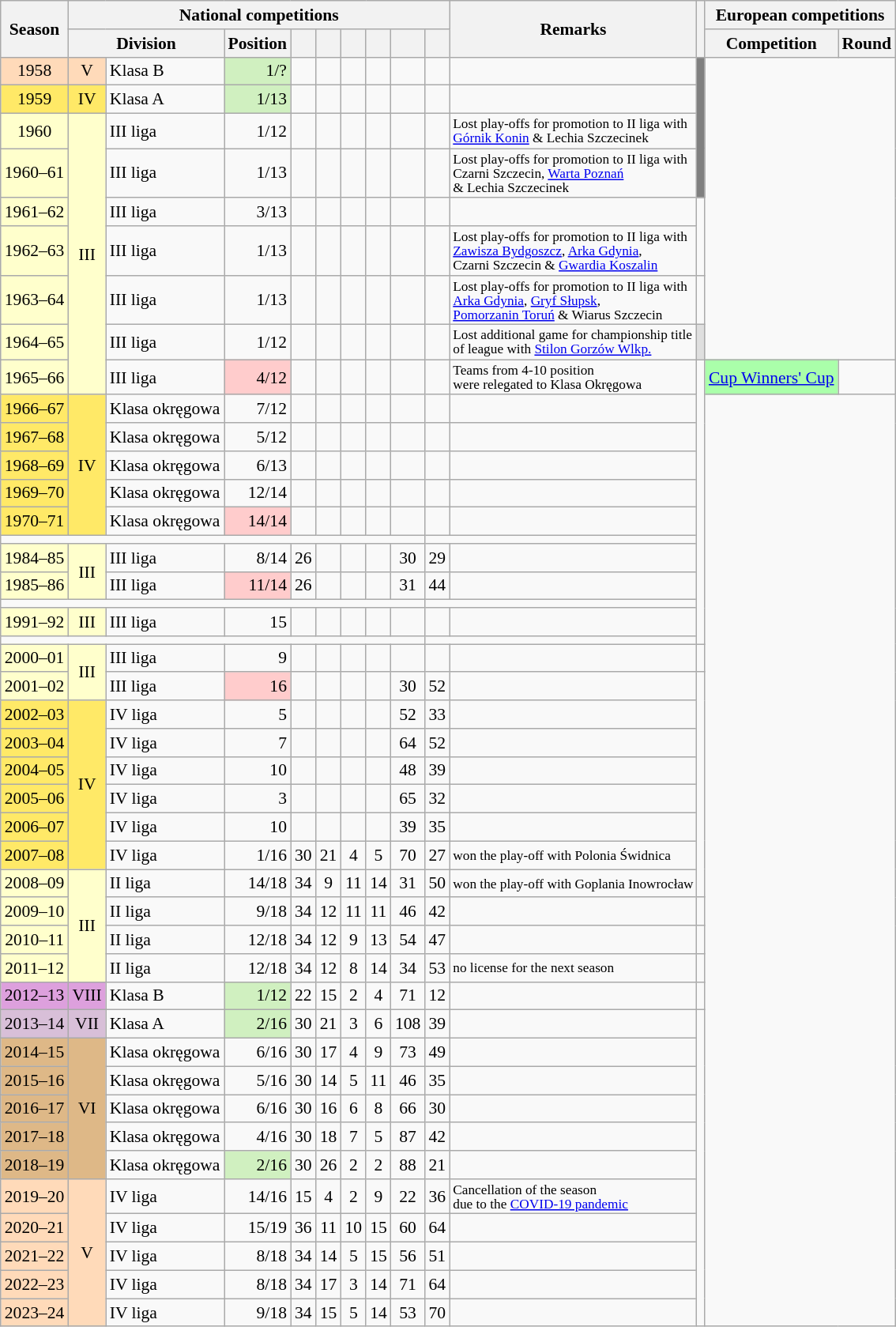<table class="wikitable" style="text-align:center; font-size:90%;">
<tr>
<th rowspan=2>Season</th>
<th colspan=9>National competitions</th>
<th rowspan=2>Remarks</th>
<th rowspan=2></th>
<th colspan=2>European competitions</th>
</tr>
<tr>
<th colspan=2>Division</th>
<th>Position</th>
<th></th>
<th></th>
<th></th>
<th></th>
<th></th>
<th></th>
<th>Competition</th>
<th>Round</th>
</tr>
<tr>
<td bgcolor="#FFDAB9">1958</td>
<td bgcolor="#FFDAB9">V</td>
<td style="text-align:left">Klasa B</td>
<td style="text-align:right;background-color:#D0F0C0"> 1<span>/?</span></td>
<td></td>
<td></td>
<td></td>
<td></td>
<td></td>
<td></td>
<td></td>
<td bgcolor=grey rowspan=4></td>
<td colspan=2 rowspan=8></td>
</tr>
<tr>
<td bgcolor="#FFE967">1959</td>
<td bgcolor="#FFE967">IV</td>
<td style="text-align:left">Klasa A</td>
<td style="text-align:right;background-color:#D0F0C0"> 1<span>/13</span></td>
<td></td>
<td></td>
<td></td>
<td></td>
<td></td>
<td></td>
<td></td>
</tr>
<tr>
<td bgcolor="#FFFFCC">1960</td>
<td bgcolor="#FFFFCC" rowspan="7">III</td>
<td style="text-align:left">III liga</td>
<td style="text-align:right">1<span>/12</span></td>
<td></td>
<td></td>
<td></td>
<td></td>
<td></td>
<td></td>
<td style="text-align:left;font-size:80%">Lost play-offs for promotion to II liga with<br><a href='#'>Górnik Konin</a> & Lechia Szczecinek</td>
</tr>
<tr>
<td bgcolor="#FFFFCC">1960–61</td>
<td style="text-align:left">III liga</td>
<td style="text-align:right">1<span>/13</span></td>
<td></td>
<td></td>
<td></td>
<td></td>
<td></td>
<td></td>
<td style="text-align:left;font-size:80%">Lost play-offs for promotion to II liga with<br>Czarni Szczecin, <a href='#'>Warta Poznań</a><br>& Lechia Szczecinek</td>
</tr>
<tr>
<td bgcolor="#FFFFCC">1961–62</td>
<td style="text-align:left">III liga</td>
<td style="text-align:right">3<span>/13</span></td>
<td></td>
<td></td>
<td></td>
<td></td>
<td></td>
<td></td>
<td></td>
<td rowspan=2></td>
</tr>
<tr>
<td bgcolor="#FFFFCC">1962–63</td>
<td style="text-align:left">III liga</td>
<td style="text-align:right">1<span>/13</span></td>
<td></td>
<td></td>
<td></td>
<td></td>
<td></td>
<td></td>
<td style="text-align:left;font-size:80%">Lost play-offs for promotion to II liga with<br><a href='#'>Zawisza Bydgoszcz</a>, <a href='#'>Arka Gdynia</a>,<br>Czarni Szczecin & <a href='#'>Gwardia Koszalin</a></td>
</tr>
<tr>
<td bgcolor="#FFFFCC">1963–64</td>
<td style="text-align:left">III liga</td>
<td style="text-align:right">1<span>/13</span></td>
<td></td>
<td></td>
<td></td>
<td></td>
<td></td>
<td></td>
<td style="text-align:left;font-size:80%">Lost play-offs for promotion to II liga with<br><a href='#'>Arka Gdynia</a>, <a href='#'>Gryf Słupsk</a>,<br><a href='#'>Pomorzanin Toruń</a> & Wiarus Szczecin</td>
<td></td>
</tr>
<tr>
<td bgcolor="#FFFFCC">1964–65</td>
<td style="text-align:left">III liga</td>
<td style="text-align:right">1<span>/12</span></td>
<td></td>
<td></td>
<td></td>
<td></td>
<td></td>
<td></td>
<td style="text-align:left;font-size:80%">Lost additional game for championship title<br>of league with <a href='#'>Stilon Gorzów Wlkp.</a></td>
<td bgcolor=DFDFDF></td>
</tr>
<tr>
<td bgcolor="#FFFFCC">1965–66</td>
<td style="text-align:left">III liga</td>
<td style="text-align:right;background-color:#FFCCCC"> 4<span>/12</span></td>
<td></td>
<td></td>
<td></td>
<td></td>
<td></td>
<td></td>
<td style="text-align:left;font-size:80%">Teams from 4-10 position<br>were relegated to Klasa Okręgowa</td>
<td rowspan=12></td>
<td style="text-align:left;background-color:#aaffaa"><a href='#'>Cup Winners' Cup</a></td>
<td></td>
</tr>
<tr>
<td bgcolor="#FFE967">1966–67</td>
<td bgcolor="#FFE967" rowspan="5">IV</td>
<td style="text-align:left">Klasa okręgowa</td>
<td style="text-align:right">7<span>/12</span></td>
<td></td>
<td></td>
<td></td>
<td></td>
<td></td>
<td></td>
<td></td>
<td colspan=2 rowspan=35></td>
</tr>
<tr>
<td bgcolor="#FFE967">1967–68</td>
<td style="text-align:left">Klasa okręgowa</td>
<td style="text-align:right">5<span>/12</span></td>
<td></td>
<td></td>
<td></td>
<td></td>
<td></td>
<td></td>
<td></td>
</tr>
<tr>
<td bgcolor="#FFE967">1968–69</td>
<td style="text-align:left">Klasa okręgowa</td>
<td style="text-align:right">6<span>/13</span></td>
<td></td>
<td></td>
<td></td>
<td></td>
<td></td>
<td></td>
<td></td>
</tr>
<tr>
<td bgcolor="#FFE967">1969–70</td>
<td style="text-align:left">Klasa okręgowa</td>
<td style="text-align:right">12<span>/14</span></td>
<td></td>
<td></td>
<td></td>
<td></td>
<td></td>
<td></td>
<td></td>
</tr>
<tr>
<td bgcolor="#FFE967">1970–71</td>
<td style="text-align:left">Klasa okręgowa</td>
<td style="text-align:right;background-color:#FFCCCC"> 14<span>/14</span></td>
<td></td>
<td></td>
<td></td>
<td></td>
<td></td>
<td></td>
<td></td>
</tr>
<tr>
<td colspan="9"></td>
</tr>
<tr>
<td bgcolor="#FFFFCC">1984–85</td>
<td bgcolor="#FFFFCC" rowspan="2">III</td>
<td style="text-align:left">III liga</td>
<td style="text-align:right">8<span>/14</span></td>
<td>26</td>
<td></td>
<td></td>
<td></td>
<td>30</td>
<td>29</td>
<td></td>
</tr>
<tr>
<td bgcolor="#FFFFCC">1985–86</td>
<td style="text-align:left">III liga</td>
<td style="text-align:right;background-color:#FFCCCC"> 11<span>/14</span></td>
<td>26</td>
<td></td>
<td></td>
<td></td>
<td>31</td>
<td>44</td>
<td></td>
</tr>
<tr>
<td colspan="9"></td>
</tr>
<tr>
<td bgcolor="#FFFFCC">1991–92</td>
<td bgcolor="#FFFFCC">III</td>
<td style="text-align:left">III liga</td>
<td style="text-align:right">15</td>
<td></td>
<td></td>
<td></td>
<td></td>
<td></td>
<td></td>
<td></td>
</tr>
<tr>
<td colspan="9"></td>
</tr>
<tr>
<td bgcolor="#FFFFCC">2000–01</td>
<td bgcolor="#FFFFCC" rowspan="2">III</td>
<td style="text-align:left">III liga</td>
<td style="text-align:right">9</td>
<td></td>
<td></td>
<td></td>
<td></td>
<td></td>
<td></td>
<td></td>
<td></td>
</tr>
<tr>
<td bgcolor="#FFFFCC">2001–02</td>
<td style="text-align:left">III liga</td>
<td style="text-align:right;background-color:#FFCCCC"> 16</td>
<td></td>
<td></td>
<td></td>
<td></td>
<td>30</td>
<td>52</td>
<td></td>
<td rowspan="8"></td>
</tr>
<tr>
<td bgcolor="#FFE967">2002–03</td>
<td bgcolor="#FFE967" rowspan="6">IV</td>
<td style="text-align:left">IV liga</td>
<td style="text-align:right">5</td>
<td></td>
<td></td>
<td></td>
<td></td>
<td>52</td>
<td>33</td>
<td></td>
</tr>
<tr>
<td bgcolor="#FFE967">2003–04</td>
<td style="text-align:left">IV liga</td>
<td style="text-align:right">7</td>
<td></td>
<td></td>
<td></td>
<td></td>
<td>64</td>
<td>52</td>
<td></td>
</tr>
<tr>
<td bgcolor="#FFE967">2004–05</td>
<td style="text-align:left">IV liga</td>
<td style="text-align:right">10</td>
<td></td>
<td></td>
<td></td>
<td></td>
<td>48</td>
<td>39</td>
<td></td>
</tr>
<tr>
<td bgcolor="#FFE967">2005–06</td>
<td style="text-align:left">IV liga</td>
<td style="text-align:right">3</td>
<td></td>
<td></td>
<td></td>
<td></td>
<td>65</td>
<td>32</td>
<td></td>
</tr>
<tr>
<td bgcolor="#FFE967">2006–07</td>
<td style="text-align:left">IV liga</td>
<td style="text-align:right">10</td>
<td></td>
<td></td>
<td></td>
<td></td>
<td>39</td>
<td>35</td>
<td></td>
</tr>
<tr>
<td bgcolor="#FFE967">2007–08</td>
<td style="text-align:left">IV liga</td>
<td style="text-align:right">1<span>/16</span></td>
<td>30</td>
<td>21</td>
<td>4</td>
<td>5</td>
<td>70</td>
<td>27</td>
<td style="text-align:left;font-size:80%">won the play-off with Polonia Świdnica</td>
</tr>
<tr>
<td bgcolor="#FFFFCC">2008–09</td>
<td bgcolor="#FFFFCC" rowspan="4">III</td>
<td style="text-align:left">II liga</td>
<td style="text-align:right">14<span>/18</span></td>
<td>34</td>
<td>9</td>
<td>11</td>
<td>14</td>
<td>31</td>
<td>50</td>
<td style="text-align:left;font-size:80%">won the play-off with Goplania Inowrocław</td>
</tr>
<tr>
<td bgcolor="#FFFFCC">2009–10</td>
<td style="text-align:left">II liga</td>
<td style="text-align:right">9<span>/18</span></td>
<td>34</td>
<td>12</td>
<td>11</td>
<td>11</td>
<td>46</td>
<td>42</td>
<td></td>
<td><a href='#'></a></td>
</tr>
<tr>
<td bgcolor="#FFFFCC">2010–11</td>
<td style="text-align:left">II liga</td>
<td style="text-align:right">12<span>/18</span></td>
<td>34</td>
<td>12</td>
<td>9</td>
<td>13</td>
<td>54</td>
<td>47</td>
<td></td>
<td><a href='#'></a></td>
</tr>
<tr>
<td bgcolor="#FFFFCC">2011–12</td>
<td style="text-align:left">II liga</td>
<td style="text-align:right">12<span>/18</span></td>
<td>34</td>
<td>12</td>
<td>8</td>
<td>14</td>
<td>34</td>
<td>53</td>
<td style="text-align:left;font-size:80%">no license for the next season</td>
<td><a href='#'></a></td>
</tr>
<tr>
<td bgcolor="#DDA0DD">2012–13</td>
<td bgcolor="#DDA0DD">VIII</td>
<td style="text-align:left">Klasa B</td>
<td style="text-align:right;background-color:#D0F0C0"> 1<span>/12</span></td>
<td>22</td>
<td>15</td>
<td>2</td>
<td>4</td>
<td>71</td>
<td>12</td>
<td></td>
<td><a href='#'></a></td>
</tr>
<tr>
<td bgcolor="#D8BFD8">2013–14</td>
<td bgcolor="#D8BFD8">VII</td>
<td style="text-align:left">Klasa A</td>
<td style="text-align:right;background-color:#D0F0C0"> 2<span>/16</span></td>
<td>30</td>
<td>21</td>
<td>3</td>
<td>6</td>
<td>108</td>
<td>39</td>
<td></td>
<td rowspan="11"></td>
</tr>
<tr>
<td bgcolor="#DEB887">2014–15</td>
<td bgcolor="#DEB887" rowspan="5">VI</td>
<td style="text-align:left">Klasa okręgowa</td>
<td style="text-align:right">6<span>/16</span></td>
<td>30</td>
<td>17</td>
<td>4</td>
<td>9</td>
<td>73</td>
<td>49</td>
<td></td>
</tr>
<tr>
<td bgcolor="#DEB887">2015–16</td>
<td style="text-align:left">Klasa okręgowa</td>
<td style="text-align:right">5<span>/16</span></td>
<td>30</td>
<td>14</td>
<td>5</td>
<td>11</td>
<td>46</td>
<td>35</td>
<td></td>
</tr>
<tr>
<td bgcolor="#DEB887">2016–17</td>
<td style="text-align:left">Klasa okręgowa</td>
<td style="text-align:right">6<span>/16</span></td>
<td>30</td>
<td>16</td>
<td>6</td>
<td>8</td>
<td>66</td>
<td>30</td>
<td></td>
</tr>
<tr>
<td bgcolor="#DEB887">2017–18</td>
<td style="text-align:left">Klasa okręgowa</td>
<td style="text-align:right">4<span>/16</span></td>
<td>30</td>
<td>18</td>
<td>7</td>
<td>5</td>
<td>87</td>
<td>42</td>
<td></td>
</tr>
<tr>
<td bgcolor="#DEB887">2018–19</td>
<td style="text-align:left">Klasa okręgowa</td>
<td style="text-align:right;background-color:#D0F0C0"> 2<span>/16</span></td>
<td>30</td>
<td>26</td>
<td>2</td>
<td>2</td>
<td>88</td>
<td>21</td>
<td></td>
</tr>
<tr>
<td bgcolor="#FFDAB9">2019–20</td>
<td bgcolor="#FFDAB9" rowspan="5">V</td>
<td style="text-align:left">IV liga</td>
<td style="text-align:right">14<span>/16</span></td>
<td>15</td>
<td>4</td>
<td>2</td>
<td>9</td>
<td>22</td>
<td>36</td>
<td style="text-align:left;font-size:80%">Cancellation of the season<br>due to the <a href='#'>COVID-19 pandemic</a></td>
</tr>
<tr>
<td bgcolor="#FFDAB9">2020–21</td>
<td style="text-align:left">IV liga</td>
<td style="text-align:right">15<span>/19</span></td>
<td>36</td>
<td>11</td>
<td>10</td>
<td>15</td>
<td>60</td>
<td>64</td>
<td></td>
</tr>
<tr>
<td bgcolor="#FFDAB9">2021–22</td>
<td style="text-align:left">IV liga</td>
<td style="text-align:right">8<span>/18</span></td>
<td>34</td>
<td>14</td>
<td>5</td>
<td>15</td>
<td>56</td>
<td>51</td>
<td></td>
</tr>
<tr>
<td bgcolor="#FFDAB9">2022–23</td>
<td style="text-align:left">IV liga</td>
<td style="text-align:right">8<span>/18</span></td>
<td>34</td>
<td>17</td>
<td>3</td>
<td>14</td>
<td>71</td>
<td>64</td>
<td></td>
</tr>
<tr>
<td bgcolor="#FFDAB9">2023–24</td>
<td style="text-align:left">IV liga</td>
<td style="text-align:right">9<span>/18</span></td>
<td>34</td>
<td>15</td>
<td>5</td>
<td>14</td>
<td>53</td>
<td>70</td>
<td></td>
</tr>
</table>
